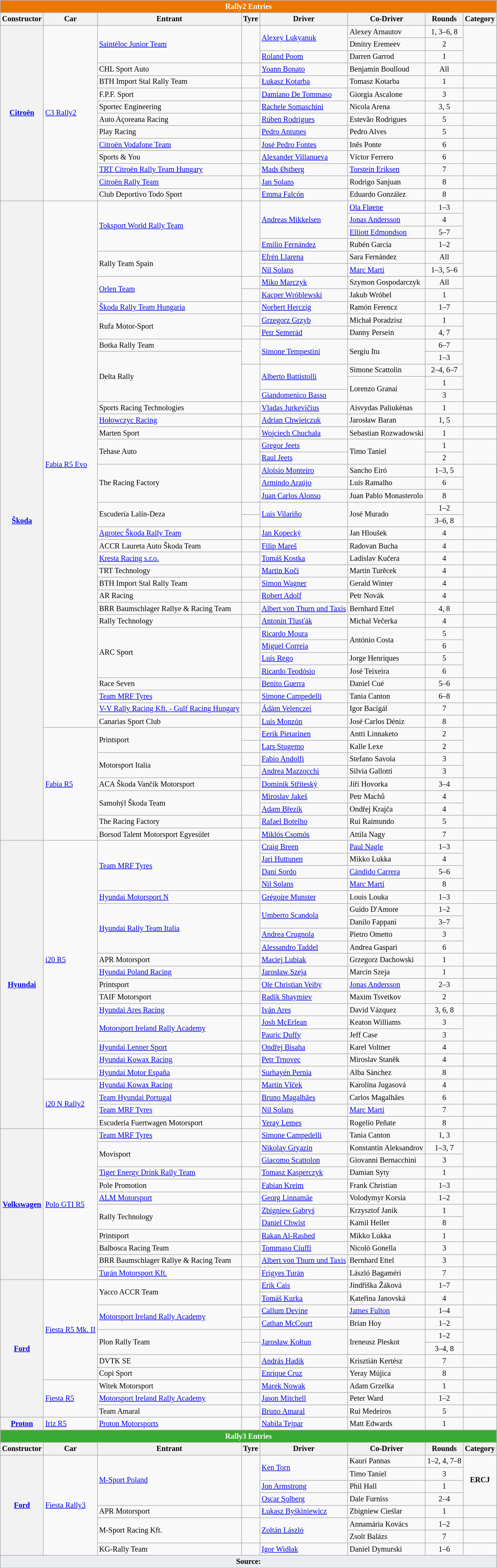<table class="wikitable" style="font-size: 85%;">
<tr>
<th colspan="8" style="color:white; background-color:#eb7700;">Rally2 Entries</th>
</tr>
<tr>
<th>Constructor</th>
<th>Car</th>
<th>Entrant</th>
<th>Tyre</th>
<th>Driver</th>
<th>Co-Driver</th>
<th>Rounds</th>
<th>Category</th>
</tr>
<tr>
<th rowspan="14"><a href='#'>Citroën</a></th>
<td rowspan="14"><a href='#'>C3 Rally2</a></td>
<td rowspan="3"> <a href='#'>Saintéloc Junior Team</a></td>
<td rowspan="3" align="center"></td>
<td rowspan="2"> <a href='#'>Alexey Lukyanuk</a></td>
<td> Alexey Arnautov</td>
<td align="center">1, 3–6, 8</td>
<td rowspan="3"></td>
</tr>
<tr>
<td> Dmitry Eremeev</td>
<td align="center">2</td>
</tr>
<tr>
<td> <a href='#'>Roland Poom</a></td>
<td> Darren Garrod</td>
<td align="center">1</td>
</tr>
<tr>
<td> CHL Sport Auto</td>
<td align="center"></td>
<td> <a href='#'>Yoann Bonato</a></td>
<td> Benjamin Boulloud</td>
<td align="center">All</td>
<td></td>
</tr>
<tr>
<td> BTH Import Stal Rally Team</td>
<td align="center"></td>
<td> <a href='#'>Łukasz Kotarba</a></td>
<td> Tomasz Kotarba</td>
<td align="center">1</td>
<td></td>
</tr>
<tr>
<td> F.P.F. Sport</td>
<td align="center"></td>
<td> <a href='#'>Damiano De Tommaso</a></td>
<td> Giorgia Ascalone</td>
<td align="center">3</td>
<td></td>
</tr>
<tr>
<td> Sportec Engineering</td>
<td align="center"></td>
<td> <a href='#'>Rachele Somaschini</a></td>
<td> Nicola Arena</td>
<td align="center">3, 5</td>
<td></td>
</tr>
<tr>
<td> Auto Açoreana Racing</td>
<td align="center"></td>
<td> <a href='#'>Rúben Rodrigues</a></td>
<td> Estevão Rodrigues</td>
<td align="center">5</td>
<td></td>
</tr>
<tr>
<td> Play Racing</td>
<td align="center"></td>
<td> <a href='#'>Pedro Antunes</a></td>
<td> Pedro Alves</td>
<td align="center">5</td>
<td></td>
</tr>
<tr>
<td> <a href='#'>Citroën Vodafone Team</a></td>
<td align="center"></td>
<td> <a href='#'>José Pedro Fontes</a></td>
<td> Inês Ponte</td>
<td align="center">6</td>
<td></td>
</tr>
<tr>
<td> Sports & You</td>
<td align="center"></td>
<td> <a href='#'>Alexander Villanueva</a></td>
<td> Víctor Ferrero</td>
<td align="center">6</td>
<td></td>
</tr>
<tr>
<td> <a href='#'>TRT Citroën Rally Team Hungary</a></td>
<td align="center"></td>
<td> <a href='#'>Mads Østberg</a></td>
<td> <a href='#'>Torstein Eriksen</a></td>
<td align="center">7</td>
<td></td>
</tr>
<tr>
<td> <a href='#'>Citroën Rally Team</a></td>
<td align="center"></td>
<td> <a href='#'>Jan Solans</a></td>
<td> Rodrigo Sanjuan</td>
<td align="center">8</td>
<td></td>
</tr>
<tr>
<td> Club Deportivo Todo Sport</td>
<td align="center"></td>
<td> <a href='#'>Emma Falcón</a></td>
<td> Eduardo González</td>
<td align="center">8</td>
<td></td>
</tr>
<tr>
<th rowspan="51"><a href='#'>Škoda</a></th>
<td rowspan="42"><a href='#'>Fabia R5 Evo</a></td>
<td rowspan="4"> <a href='#'>Toksport World Rally Team</a></td>
<td rowspan="4" align="center"></td>
<td rowspan="3"> <a href='#'>Andreas Mikkelsen</a></td>
<td> <a href='#'>Ola Fløene</a></td>
<td align="center">1–3</td>
<td rowspan="4"></td>
</tr>
<tr>
<td> <a href='#'>Jonas Andersson</a></td>
<td align="center">4</td>
</tr>
<tr>
<td> <a href='#'>Elliott Edmondson</a></td>
<td align="center">5–7</td>
</tr>
<tr>
<td> <a href='#'>Emilio Fernández</a></td>
<td> Rubén Garcia</td>
<td align="center">1–2</td>
</tr>
<tr>
<td rowspan="2"> Rally Team Spain</td>
<td rowspan="2" align="center"></td>
<td> <a href='#'>Efrén Llarena</a></td>
<td> Sara Fernández</td>
<td align="center">All</td>
<td rowspan="2"></td>
</tr>
<tr>
<td> <a href='#'>Nil Solans</a></td>
<td> <a href='#'>Marc Martí</a></td>
<td align="center">1–3, 5–6</td>
</tr>
<tr>
<td rowspan="2"> <a href='#'>Orlen Team</a></td>
<td align="center"></td>
<td> <a href='#'>Miko Marczyk</a></td>
<td> Szymon Gospodarczyk</td>
<td align="center">All</td>
<td rowspan="2"></td>
</tr>
<tr>
<td align="center"></td>
<td> <a href='#'>Kacper Wróblewski</a></td>
<td> Jakub Wróbel</td>
<td align="center">1</td>
</tr>
<tr>
<td> <a href='#'>Škoda Rally Team Hungaria</a></td>
<td align="center"></td>
<td> <a href='#'>Norbert Herczig</a></td>
<td> Ramón Ferencz</td>
<td align="center">1–7</td>
<td></td>
</tr>
<tr>
<td rowspan="2"> Rufa Motor-Sport</td>
<td align="center"></td>
<td> <a href='#'>Grzegorz Grzyb</a></td>
<td> Michał Poradzisz</td>
<td align="center">1</td>
<td rowspan="2"></td>
</tr>
<tr>
<td align="center"></td>
<td> <a href='#'>Petr Semerád</a></td>
<td> Danny Persein</td>
<td align="center">4, 7</td>
</tr>
<tr>
<td> Botka Rally Team</td>
<td rowspan="2" align="center"></td>
<td rowspan="2"> <a href='#'>Simone Tempestini</a></td>
<td rowspan="2"> Sergiu Itu</td>
<td align="center">6–7</td>
<td rowspan="5"></td>
</tr>
<tr>
<td rowspan="4"> Delta Rally</td>
<td align="center">1–3</td>
</tr>
<tr>
<td rowspan="3" align="center"></td>
<td rowspan="2"> <a href='#'>Alberto Battistolli</a></td>
<td> Simone Scattolin</td>
<td align="center">2–4, 6–7</td>
</tr>
<tr>
<td rowspan="2"> Lorenzo Granai</td>
<td align="center">1</td>
</tr>
<tr>
<td> <a href='#'>Giandomenico Basso</a></td>
<td align="center">3</td>
</tr>
<tr>
<td> Sports Racing Technologies</td>
<td align="center"></td>
<td> <a href='#'>Vladas Jurkevičius</a></td>
<td> Aisvydas Paliukėnas</td>
<td align="center">1</td>
<td></td>
</tr>
<tr>
<td> <a href='#'>Hołowczyc Racing</a></td>
<td align="center"></td>
<td> <a href='#'>Adrian Chwietczuk</a></td>
<td> Jarosław Baran</td>
<td align="center">1, 5</td>
<td></td>
</tr>
<tr>
<td> Marten Sport</td>
<td align="center"></td>
<td> <a href='#'>Wojciech Chuchała</a></td>
<td> Sebastian Rozwadowski</td>
<td align="center">1</td>
<td></td>
</tr>
<tr>
<td rowspan="2"> Tehase Auto</td>
<td rowspan="2" align="center"></td>
<td> <a href='#'>Gregor Jeets</a></td>
<td rowspan="2"> Timo Taniel</td>
<td align="center">1</td>
<td rowspan="2"></td>
</tr>
<tr>
<td> <a href='#'>Raul Jeets</a></td>
<td align="center">2</td>
</tr>
<tr>
<td rowspan="3"> The Racing Factory</td>
<td rowspan="3" align="center"></td>
<td> <a href='#'>Aloísio Monteiro</a></td>
<td> Sancho Eiró</td>
<td align="center">1–3, 5</td>
<td rowspan="3"></td>
</tr>
<tr>
<td> <a href='#'>Armindo Araújo</a></td>
<td> Luís Ramalho</td>
<td align="center">6</td>
</tr>
<tr>
<td> <a href='#'>Juan Carlos Alonso</a></td>
<td> Juan Pablo Monasterolo</td>
<td align="center">8</td>
</tr>
<tr>
<td rowspan="2"> Escudería Lalín-Deza</td>
<td align="center"></td>
<td rowspan="2"> <a href='#'>Luis Vilariño</a></td>
<td rowspan="2"> José Murado</td>
<td align="center">1–2</td>
<td rowspan="2"></td>
</tr>
<tr>
<td align="center"></td>
<td align="center">3–6, 8</td>
</tr>
<tr>
<td> <a href='#'>Agrotec Škoda Rally Team</a></td>
<td align="center"></td>
<td> <a href='#'>Jan Kopecký</a></td>
<td> Jan Hloušek</td>
<td align="center">4</td>
<td></td>
</tr>
<tr>
<td> ACCR Laureta Auto Škoda Team</td>
<td align="center"></td>
<td> <a href='#'>Filip Mareš</a></td>
<td> Radovan Bucha</td>
<td align="center">4</td>
<td></td>
</tr>
<tr>
<td> <a href='#'>Kresta Racing s.r.o.</a></td>
<td align="center"></td>
<td> <a href='#'>Tomáš Kostka</a></td>
<td> Ladislav Kučera</td>
<td align="center">4</td>
<td></td>
</tr>
<tr>
<td> TRT Technology</td>
<td align="center"></td>
<td> <a href='#'>Martin Koči</a></td>
<td> Martin Turěcek</td>
<td align="center">4</td>
<td></td>
</tr>
<tr>
<td> BTH Import Stal Rally Team</td>
<td align="center"></td>
<td> <a href='#'>Simon Wagner</a></td>
<td> Gerald Winter</td>
<td align="center">4</td>
<td></td>
</tr>
<tr>
<td> AR Racing</td>
<td align="center"></td>
<td> <a href='#'>Robert Adolf</a></td>
<td> Petr Novák</td>
<td align="center">4</td>
<td></td>
</tr>
<tr>
<td> BRR Baumschlager Rallye & Racing Team</td>
<td align="center"></td>
<td> <a href='#'>Albert von Thurn und Taxis</a></td>
<td> Bernhard Ettel</td>
<td align="center">4, 8</td>
<td></td>
</tr>
<tr>
<td> Rally Technology</td>
<td align="center"></td>
<td> <a href='#'>Antonín Tlusťák</a></td>
<td> Michal Večerka</td>
<td align="center">4</td>
<td></td>
</tr>
<tr>
<td rowspan="4"> ARC Sport</td>
<td rowspan="4" align="center"></td>
<td> <a href='#'>Ricardo Moura</a></td>
<td rowspan="2"> António Costa</td>
<td align="center">5</td>
<td rowspan="4"></td>
</tr>
<tr>
<td> <a href='#'>Miguel Correia</a></td>
<td align="center">6</td>
</tr>
<tr>
<td> <a href='#'>Luís Rego</a></td>
<td> Jorge Henriques</td>
<td align="center">5</td>
</tr>
<tr>
<td> <a href='#'>Ricardo Teodósio</a></td>
<td> José Teixeira</td>
<td align="center">6</td>
</tr>
<tr>
<td> Race Seven</td>
<td align="center"></td>
<td> <a href='#'>Benito Guerra</a></td>
<td> Daniel Cué</td>
<td align="center">5–6</td>
<td></td>
</tr>
<tr>
<td> <a href='#'>Team MRF Tyres</a></td>
<td align="center"></td>
<td> <a href='#'>Simone Campedelli</a></td>
<td> Tania Canton</td>
<td align="center">6–8</td>
<td></td>
</tr>
<tr>
<td> <a href='#'>V-V Rally Racing Kft. - Gulf Racing Hungary</a></td>
<td align="center"></td>
<td> <a href='#'>Ádám Velenczei</a></td>
<td> Igor Bacigál</td>
<td align="center">7</td>
<td></td>
</tr>
<tr>
<td> Canarias Sport Club</td>
<td align="center"></td>
<td> <a href='#'>Luis Monzón</a></td>
<td> José Carlos Déniz</td>
<td align="center">8</td>
<td></td>
</tr>
<tr>
<td rowspan="9"><a href='#'>Fabia R5</a></td>
<td rowspan="2"> Printsport</td>
<td align="center"></td>
<td> <a href='#'>Eerik Pietarinen</a></td>
<td> Antti Linnaketo</td>
<td align="center">2</td>
<td rowspan="2"></td>
</tr>
<tr>
<td align="center"></td>
<td> <a href='#'>Lars Stugemo</a></td>
<td> Kalle Lexe</td>
<td align="center">2</td>
</tr>
<tr>
<td rowspan="2"> Motorsport Italia</td>
<td align="center"></td>
<td> <a href='#'>Fabio Andolfi</a></td>
<td> Stefano Savoia</td>
<td align="center">3</td>
<td rowspan="2"></td>
</tr>
<tr>
<td align="center"></td>
<td> <a href='#'>Andrea Mazzocchi</a></td>
<td> Silvia Gallotti</td>
<td align="center">3</td>
</tr>
<tr>
<td> ACA Škoda Vančík Motorsport</td>
<td align="center"></td>
<td> <a href='#'>Dominik Stříteský</a></td>
<td> Jiří Hovorka</td>
<td align="center">3–4</td>
<td></td>
</tr>
<tr>
<td rowspan="2"> Samohýl Škoda Team</td>
<td rowspan="2" align="center"></td>
<td> <a href='#'>Miroslav Jakeš</a></td>
<td> Petr Machů</td>
<td align="center">4</td>
<td rowspan="2"></td>
</tr>
<tr>
<td> <a href='#'>Adam Březík</a></td>
<td> Ondřej Krajča</td>
<td align="center">4</td>
</tr>
<tr>
<td> The Racing Factory</td>
<td align="center"></td>
<td> <a href='#'>Rafael Botelho</a></td>
<td> Rui Raimundo</td>
<td align="center">5</td>
<td></td>
</tr>
<tr>
<td> Borsod Talent Motorsport Egyesület</td>
<td align="center"></td>
<td> <a href='#'>Miklós Csomós</a></td>
<td> Attila Nagy</td>
<td align="center">7</td>
<td></td>
</tr>
<tr>
<th rowspan="23"><a href='#'>Hyundai</a></th>
<td rowspan="19"><a href='#'>i20 R5</a></td>
<td rowspan="4"> <a href='#'>Team MRF Tyres</a></td>
<td rowspan="4" align="center"></td>
<td> <a href='#'>Craig Breen</a></td>
<td> <a href='#'>Paul Nagle</a></td>
<td align="center">1–3</td>
<td rowspan="4"></td>
</tr>
<tr>
<td> <a href='#'>Jari Huttunen</a></td>
<td> Mikko Lukka</td>
<td align="center">4</td>
</tr>
<tr>
<td> <a href='#'>Dani Sordo</a></td>
<td> <a href='#'>Cándido Carrera</a></td>
<td align="center">5–6</td>
</tr>
<tr>
<td> <a href='#'>Nil Solans</a></td>
<td> <a href='#'>Marc Martí</a></td>
<td align="center">8</td>
</tr>
<tr>
<td> <a href='#'>Hyundai Motorsport N</a></td>
<td align="center"></td>
<td> <a href='#'>Grégoire Munster</a></td>
<td> Louis Louka</td>
<td align="center">1–3</td>
<td></td>
</tr>
<tr>
<td rowspan="4"> <a href='#'>Hyundai Rally Team Italia</a></td>
<td rowspan="4" align="center"></td>
<td rowspan="2"> <a href='#'>Umberto Scandola</a></td>
<td> Guido D'Amore</td>
<td align="center">1–2</td>
<td rowspan="4"></td>
</tr>
<tr>
<td> Danilo Fappani</td>
<td align="center">3–7</td>
</tr>
<tr>
<td> <a href='#'>Andrea Crugnola</a></td>
<td> Pietro Ometto</td>
<td align="center">3</td>
</tr>
<tr>
<td> <a href='#'>Alessandro Taddel</a></td>
<td> Andrea Gaspari</td>
<td align="center">6</td>
</tr>
<tr>
<td> APR Motorsport</td>
<td align="center"></td>
<td> <a href='#'>Maciej Lubiak</a></td>
<td> Grzegorz Dachowski</td>
<td align="center">1</td>
<td></td>
</tr>
<tr>
<td> <a href='#'>Hyundai Poland Racing</a></td>
<td align="center"></td>
<td> <a href='#'>Jarosław Szeja</a></td>
<td> Marcin Szeja</td>
<td align="center">1</td>
<td></td>
</tr>
<tr>
<td> Printsport</td>
<td align="center"></td>
<td> <a href='#'>Ole Christian Veiby</a></td>
<td> <a href='#'>Jonas Andersson</a></td>
<td align="center">2–3</td>
<td></td>
</tr>
<tr>
<td> TAIF Motorsport</td>
<td align="center"></td>
<td> <a href='#'>Radik Shaymiev</a></td>
<td> Maxim Tsvetkov</td>
<td align="center">2</td>
<td></td>
</tr>
<tr>
<td> <a href='#'>Hyundai Ares Racing</a></td>
<td align="center"></td>
<td> <a href='#'>Iván Ares</a></td>
<td> David Vázquez</td>
<td align="center">3, 6, 8</td>
<td></td>
</tr>
<tr>
<td rowspan="2"> <a href='#'>Motorsport Ireland Rally Academy</a></td>
<td rowspan="2" align="center"></td>
<td> <a href='#'>Josh McErlean</a></td>
<td> Keaton Williams</td>
<td align="center">3</td>
<td rowspan="2"></td>
</tr>
<tr>
<td> <a href='#'>Pauric Duffy</a></td>
<td> Jeff Case</td>
<td align="center">3</td>
</tr>
<tr>
<td> <a href='#'>Hyundai Lenner Sport</a></td>
<td align="center"></td>
<td> <a href='#'>Ondřej Bisaha</a></td>
<td> Karel Voltner</td>
<td align="center">4</td>
<td></td>
</tr>
<tr>
<td> <a href='#'>Hyundai Kowax Racing</a></td>
<td align="center"></td>
<td> <a href='#'>Petr Trnovec</a></td>
<td> Miroslav Staněk</td>
<td align="center">4</td>
<td></td>
</tr>
<tr>
<td> <a href='#'>Hyundai Motor España</a></td>
<td align="center"></td>
<td> <a href='#'>Surhayén Pernía</a></td>
<td> Alba Sánchez</td>
<td align="center">8</td>
<td></td>
</tr>
<tr>
<td rowspan="4"><a href='#'>i20 N Rally2</a></td>
<td> <a href='#'>Hyundai Kowax Racing</a></td>
<td align="center"></td>
<td> <a href='#'>Martin Vlček</a></td>
<td> Karolína Jugasová</td>
<td align="center">4</td>
<td></td>
</tr>
<tr>
<td> <a href='#'>Team Hyundai Portugal</a></td>
<td align="center"></td>
<td> <a href='#'>Bruno Magalhães</a></td>
<td> Carlos Magalhães</td>
<td align="center">6</td>
<td></td>
</tr>
<tr>
<td> <a href='#'>Team MRF Tyres</a></td>
<td align="center"></td>
<td> <a href='#'>Nil Solans</a></td>
<td> <a href='#'>Marc Martí</a></td>
<td align="center">7</td>
<td></td>
</tr>
<tr>
<td> Escudería Fuertwagen Motorsport</td>
<td align="center"></td>
<td> <a href='#'>Yeray Lemes</a></td>
<td> Rogelio Peñate</td>
<td align="center">8</td>
<td></td>
</tr>
<tr>
<th rowspan="12"><a href='#'>Volkswagen</a></th>
<td rowspan="12"><a href='#'>Polo GTI R5</a></td>
<td> <a href='#'>Team MRF Tyres</a></td>
<td align="center"></td>
<td> <a href='#'>Simone Campedelli</a></td>
<td> Tania Canton</td>
<td align="center">1, 3</td>
<td></td>
</tr>
<tr>
<td rowspan="2"> Movisport</td>
<td rowspan="2" align="center"></td>
<td> <a href='#'>Nikolay Gryazin</a></td>
<td> Konstantin Aleksandrov</td>
<td align="center">1–3, 7</td>
<td rowspan="2"></td>
</tr>
<tr>
<td> <a href='#'>Giacomo Scattolon</a></td>
<td> Giovanni Bernacchini</td>
<td align="center">3</td>
</tr>
<tr>
<td> <a href='#'>Tiger Energy Drink Rally Team</a></td>
<td align="center"></td>
<td> <a href='#'>Tomasz Kasperczyk</a></td>
<td> Damian Syty</td>
<td align="center">1</td>
<td></td>
</tr>
<tr>
<td> Pole Promotion</td>
<td align="center"></td>
<td> <a href='#'>Fabian Kreim</a></td>
<td> Frank Christian</td>
<td align="center">1–3</td>
<td></td>
</tr>
<tr>
<td> <a href='#'>ALM Motorsport</a></td>
<td align="center"></td>
<td> <a href='#'>Georg Linnamäe</a></td>
<td> Volodymyr Korsia</td>
<td align="center">1–2</td>
<td></td>
</tr>
<tr>
<td rowspan="2"> Rally Technology</td>
<td rowspan="2" align="center"></td>
<td> <a href='#'>Zbigniew Gabryś</a></td>
<td> Krzysztof Janik</td>
<td align="center">1</td>
<td rowspan="2"></td>
</tr>
<tr>
<td> <a href='#'>Daniel Chwist</a></td>
<td> Kamil Heller</td>
<td align="center">8</td>
</tr>
<tr>
<td> Printsport</td>
<td align="center"></td>
<td> <a href='#'>Rakan Al-Rashed</a></td>
<td> Mikko Lukka</td>
<td align="center">1</td>
<td></td>
</tr>
<tr>
<td> Balbosca Racing Team</td>
<td align="center"></td>
<td> <a href='#'>Tommaso Ciuffi</a></td>
<td> Nicolò Gonella</td>
<td align="center">3</td>
<td></td>
</tr>
<tr>
<td> BRR Baumschlager Rallye & Racing Team</td>
<td align="center"></td>
<td> <a href='#'>Albert von Thurn und Taxis</a></td>
<td> Bernhard Ettel</td>
<td align="center">3</td>
<td></td>
</tr>
<tr>
<td> <a href='#'>Turán Motorsport Kft.</a></td>
<td align="center"></td>
<td> <a href='#'>Frigyes Turán</a></td>
<td> László Bagaméri</td>
<td align="center">7</td>
<td></td>
</tr>
<tr>
<th rowspan="11"><a href='#'>Ford</a></th>
<td rowspan="8"><a href='#'>Fiesta R5 Mk. II</a></td>
<td rowspan="2"> Yacco ACCR Team</td>
<td rowspan="2" align="center"></td>
<td> <a href='#'>Erik Cais</a></td>
<td> Jindřiška Žáková</td>
<td align="center">1–7</td>
<td rowspan="2"></td>
</tr>
<tr>
<td> <a href='#'>Tomáš Kurka</a></td>
<td> Kateřina Janovská</td>
<td align="center">4</td>
</tr>
<tr>
<td rowspan="2"> <a href='#'>Motorsport Ireland Rally Academy</a></td>
<td align="center"></td>
<td> <a href='#'>Callum Devine</a></td>
<td> <a href='#'>James Fulton</a></td>
<td align="center">1–4</td>
<td rowspan="2"></td>
</tr>
<tr>
<td align="center"></td>
<td> <a href='#'>Cathan McCourt</a></td>
<td> Brian Hoy</td>
<td align="center">1–2</td>
</tr>
<tr>
<td rowspan="2"> Plon Rally Team</td>
<td align="center"></td>
<td rowspan="2"> <a href='#'>Jarosław Kołtun</a></td>
<td rowspan="2"> Ireneusz Pleskot</td>
<td align="center">1–2</td>
<td rowspan="2"></td>
</tr>
<tr>
<td align="center"></td>
<td align="center">3–4, 8</td>
</tr>
<tr>
<td> DVTK SE</td>
<td align="center"></td>
<td> <a href='#'>András Hadik</a></td>
<td> Krisztián Kertész</td>
<td align="center">7</td>
<td></td>
</tr>
<tr>
<td> Copi Sport</td>
<td align="center"></td>
<td> <a href='#'>Enrique Cruz</a></td>
<td> Yeray Mújica</td>
<td align="center">8</td>
<td></td>
</tr>
<tr>
<td rowspan="3"><a href='#'>Fiesta R5</a></td>
<td> Witek Motorsport</td>
<td align="center"></td>
<td> <a href='#'>Marek Nowak</a></td>
<td> Adam Grzelka</td>
<td align="center">1</td>
<td></td>
</tr>
<tr>
<td> <a href='#'>Motorsport Ireland Rally Academy</a></td>
<td align="center"></td>
<td> <a href='#'>Jason Mitchell</a></td>
<td> Peter Ward</td>
<td align="center">1–2</td>
<td></td>
</tr>
<tr>
<td> Team Amaral</td>
<td align="center"></td>
<td> <a href='#'>Bruno Amaral</a></td>
<td> Rui Medeiros</td>
<td align="center">5</td>
<td></td>
</tr>
<tr>
<th><a href='#'>Proton</a></th>
<td><a href='#'>Iriz R5</a></td>
<td> <a href='#'>Proton Motorsports</a></td>
<td align="center"></td>
<td> <a href='#'>Nabila Tejpar</a></td>
<td> Matt Edwards</td>
<td align="center">1</td>
<td></td>
</tr>
<tr>
<th colspan="8" style="color:white; background-color:#3aa933;">Rally3 Entries</th>
</tr>
<tr>
<th>Constructor</th>
<th>Car</th>
<th>Entrant</th>
<th>Tyre</th>
<th>Driver</th>
<th>Co-Driver</th>
<th>Rounds</th>
<th>Category</th>
</tr>
<tr>
<th rowspan="8"><a href='#'>Ford</a></th>
<td rowspan="8"><a href='#'>Fiesta Rally3</a></td>
<td rowspan="4"> <a href='#'>M-Sport Poland</a></td>
<td rowspan="4" align="center"></td>
<td rowspan="2"> <a href='#'>Ken Torn</a></td>
<td> Kauri Pannas</td>
<td align="center">1–2, 4, 7–8</td>
<td rowspan="4" align="center"><strong><span>ERCJ</span></strong></td>
</tr>
<tr>
<td> Timo Taniel</td>
<td align="center">3</td>
</tr>
<tr>
<td> <a href='#'>Jon Armstrong</a></td>
<td> Phil Hall</td>
<td align="center">1</td>
</tr>
<tr>
<td> <a href='#'>Oscar Solberg</a></td>
<td> Dale Furniss</td>
<td align="center">2–4</td>
</tr>
<tr>
<td> APR Motorsport</td>
<td align="center"></td>
<td> <a href='#'>Łukasz Byśkiniewicz</a></td>
<td> Zbigniew Cieślar</td>
<td align="center">1</td>
<td></td>
</tr>
<tr>
<td rowspan="2"> M-Sport Racing Kft.</td>
<td rowspan="2" align="center"></td>
<td rowspan="2"> <a href='#'>Zoltán László</a></td>
<td> Annamária Kovács</td>
<td align="center">1–2</td>
<td></td>
</tr>
<tr>
<td> Zsolt Balázs</td>
<td align="center">7</td>
<td></td>
</tr>
<tr>
<td> KG-Rally Team</td>
<td align="center"></td>
<td> <a href='#'>Igor Widłak</a></td>
<td> Daniel Dymurski</td>
<td align="center">1–6</td>
<td></td>
</tr>
<tr>
<td colspan="9" style="background-color:#EAECF0;text-align:center"><strong>Source:</strong></td>
</tr>
<tr>
</tr>
</table>
